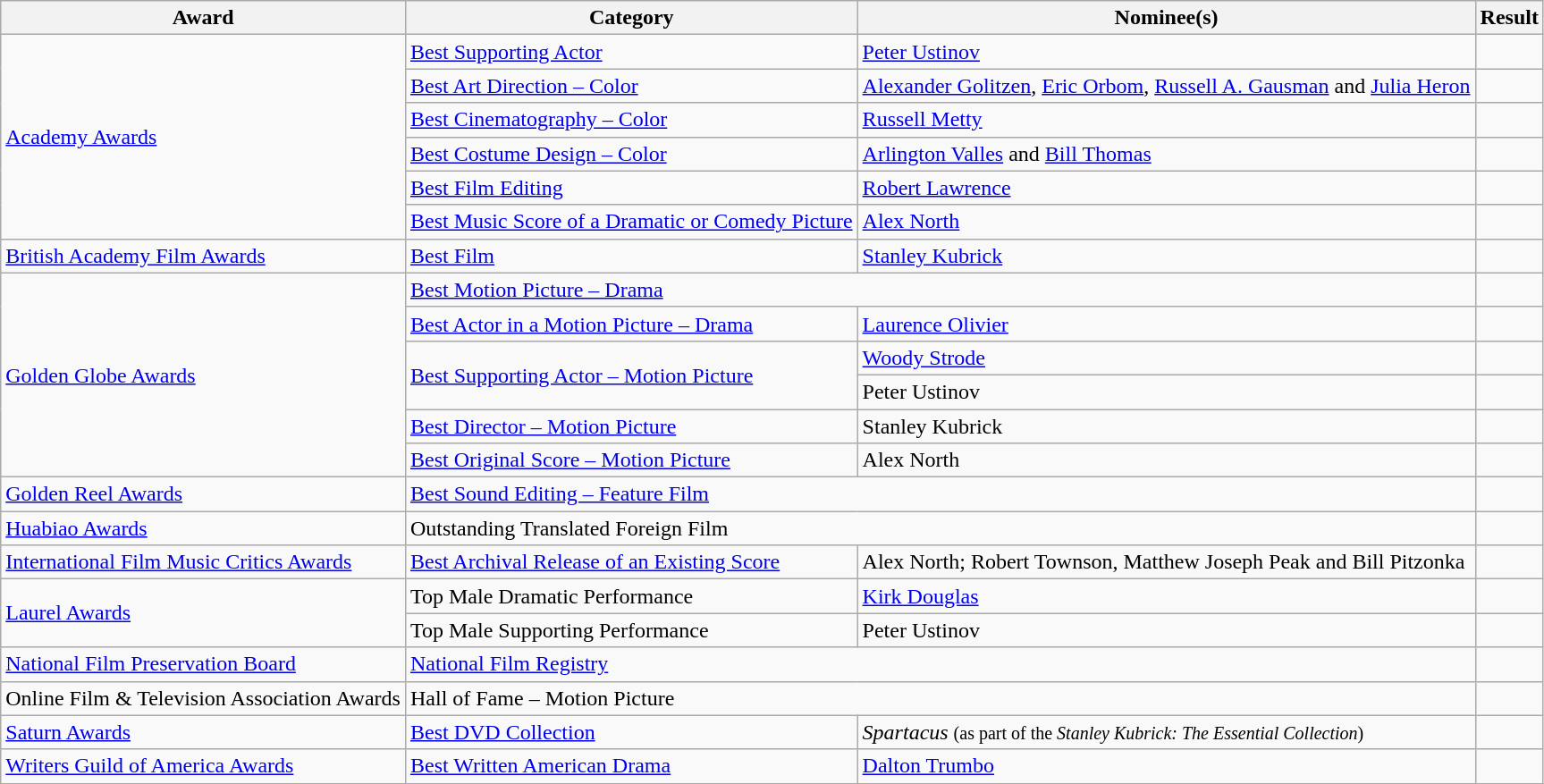<table class="wikitable plainrowheaders">
<tr>
<th>Award</th>
<th>Category</th>
<th>Nominee(s)</th>
<th>Result</th>
</tr>
<tr>
<td rowspan="6"><a href='#'>Academy Awards</a></td>
<td><a href='#'>Best Supporting Actor</a></td>
<td><a href='#'>Peter Ustinov</a></td>
<td></td>
</tr>
<tr>
<td><a href='#'>Best Art Direction – Color</a></td>
<td><a href='#'>Alexander Golitzen</a>, <a href='#'>Eric Orbom</a>, <a href='#'>Russell A. Gausman</a> and <a href='#'>Julia Heron</a></td>
<td></td>
</tr>
<tr>
<td><a href='#'>Best Cinematography – Color</a></td>
<td><a href='#'>Russell Metty</a></td>
<td></td>
</tr>
<tr>
<td><a href='#'>Best Costume Design – Color</a></td>
<td><a href='#'>Arlington Valles</a> and <a href='#'>Bill Thomas</a></td>
<td></td>
</tr>
<tr>
<td><a href='#'>Best Film Editing</a></td>
<td><a href='#'>Robert Lawrence</a></td>
<td></td>
</tr>
<tr>
<td><a href='#'>Best Music Score of a Dramatic or Comedy Picture</a></td>
<td><a href='#'>Alex North</a></td>
<td></td>
</tr>
<tr>
<td><a href='#'>British Academy Film Awards</a></td>
<td><a href='#'>Best Film</a></td>
<td><a href='#'>Stanley Kubrick</a></td>
<td></td>
</tr>
<tr>
<td rowspan="6"><a href='#'>Golden Globe Awards</a></td>
<td colspan="2"><a href='#'>Best Motion Picture – Drama</a></td>
<td></td>
</tr>
<tr>
<td><a href='#'>Best Actor in a Motion Picture – Drama</a></td>
<td><a href='#'>Laurence Olivier</a></td>
<td></td>
</tr>
<tr>
<td rowspan="2"><a href='#'>Best Supporting Actor – Motion Picture</a></td>
<td><a href='#'>Woody Strode</a></td>
<td></td>
</tr>
<tr>
<td>Peter Ustinov</td>
<td></td>
</tr>
<tr>
<td><a href='#'>Best Director – Motion Picture</a></td>
<td>Stanley Kubrick</td>
<td></td>
</tr>
<tr>
<td><a href='#'>Best Original Score – Motion Picture</a></td>
<td>Alex North</td>
<td></td>
</tr>
<tr>
<td><a href='#'>Golden Reel Awards</a></td>
<td colspan="2"><a href='#'>Best Sound Editing – Feature Film</a></td>
<td></td>
</tr>
<tr>
<td><a href='#'>Huabiao Awards</a></td>
<td colspan="2">Outstanding Translated Foreign Film</td>
<td></td>
</tr>
<tr>
<td><a href='#'>International Film Music Critics Awards</a></td>
<td><a href='#'>Best Archival Release of an Existing Score</a></td>
<td>Alex North; Robert Townson, Matthew Joseph Peak and Bill Pitzonka</td>
<td></td>
</tr>
<tr>
<td rowspan="2"><a href='#'>Laurel Awards</a></td>
<td>Top Male Dramatic Performance</td>
<td><a href='#'>Kirk Douglas</a></td>
<td></td>
</tr>
<tr>
<td>Top Male Supporting Performance</td>
<td>Peter Ustinov</td>
<td></td>
</tr>
<tr>
<td><a href='#'>National Film Preservation Board</a></td>
<td colspan="2"><a href='#'>National Film Registry</a></td>
<td></td>
</tr>
<tr>
<td>Online Film & Television Association Awards</td>
<td colspan="2">Hall of Fame – Motion Picture</td>
<td></td>
</tr>
<tr>
<td><a href='#'>Saturn Awards</a></td>
<td><a href='#'>Best DVD Collection</a></td>
<td><em>Spartacus</em> <small>(as part of the <em>Stanley Kubrick: The Essential Collection</em>)</small></td>
<td></td>
</tr>
<tr>
<td><a href='#'>Writers Guild of America Awards</a></td>
<td><a href='#'>Best Written American Drama</a></td>
<td><a href='#'>Dalton Trumbo</a></td>
<td></td>
</tr>
</table>
